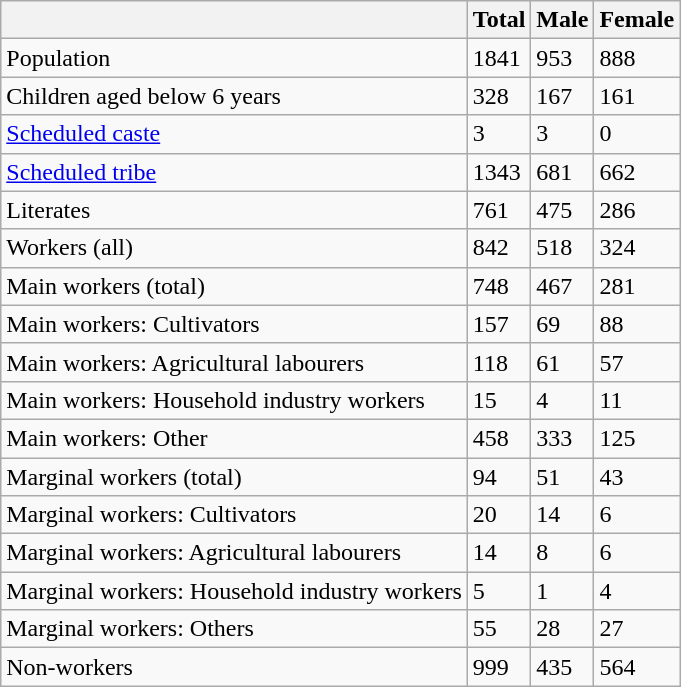<table class="wikitable sortable">
<tr>
<th></th>
<th>Total</th>
<th>Male</th>
<th>Female</th>
</tr>
<tr>
<td>Population</td>
<td>1841</td>
<td>953</td>
<td>888</td>
</tr>
<tr>
<td>Children aged below 6 years</td>
<td>328</td>
<td>167</td>
<td>161</td>
</tr>
<tr>
<td><a href='#'>Scheduled caste</a></td>
<td>3</td>
<td>3</td>
<td>0</td>
</tr>
<tr>
<td><a href='#'>Scheduled tribe</a></td>
<td>1343</td>
<td>681</td>
<td>662</td>
</tr>
<tr>
<td>Literates</td>
<td>761</td>
<td>475</td>
<td>286</td>
</tr>
<tr>
<td>Workers (all)</td>
<td>842</td>
<td>518</td>
<td>324</td>
</tr>
<tr>
<td>Main workers (total)</td>
<td>748</td>
<td>467</td>
<td>281</td>
</tr>
<tr>
<td>Main workers: Cultivators</td>
<td>157</td>
<td>69</td>
<td>88</td>
</tr>
<tr>
<td>Main workers: Agricultural labourers</td>
<td>118</td>
<td>61</td>
<td>57</td>
</tr>
<tr>
<td>Main workers: Household industry workers</td>
<td>15</td>
<td>4</td>
<td>11</td>
</tr>
<tr>
<td>Main workers: Other</td>
<td>458</td>
<td>333</td>
<td>125</td>
</tr>
<tr>
<td>Marginal workers (total)</td>
<td>94</td>
<td>51</td>
<td>43</td>
</tr>
<tr>
<td>Marginal workers: Cultivators</td>
<td>20</td>
<td>14</td>
<td>6</td>
</tr>
<tr>
<td>Marginal workers: Agricultural labourers</td>
<td>14</td>
<td>8</td>
<td>6</td>
</tr>
<tr>
<td>Marginal workers: Household industry workers</td>
<td>5</td>
<td>1</td>
<td>4</td>
</tr>
<tr>
<td>Marginal workers: Others</td>
<td>55</td>
<td>28</td>
<td>27</td>
</tr>
<tr>
<td>Non-workers</td>
<td>999</td>
<td>435</td>
<td>564</td>
</tr>
</table>
